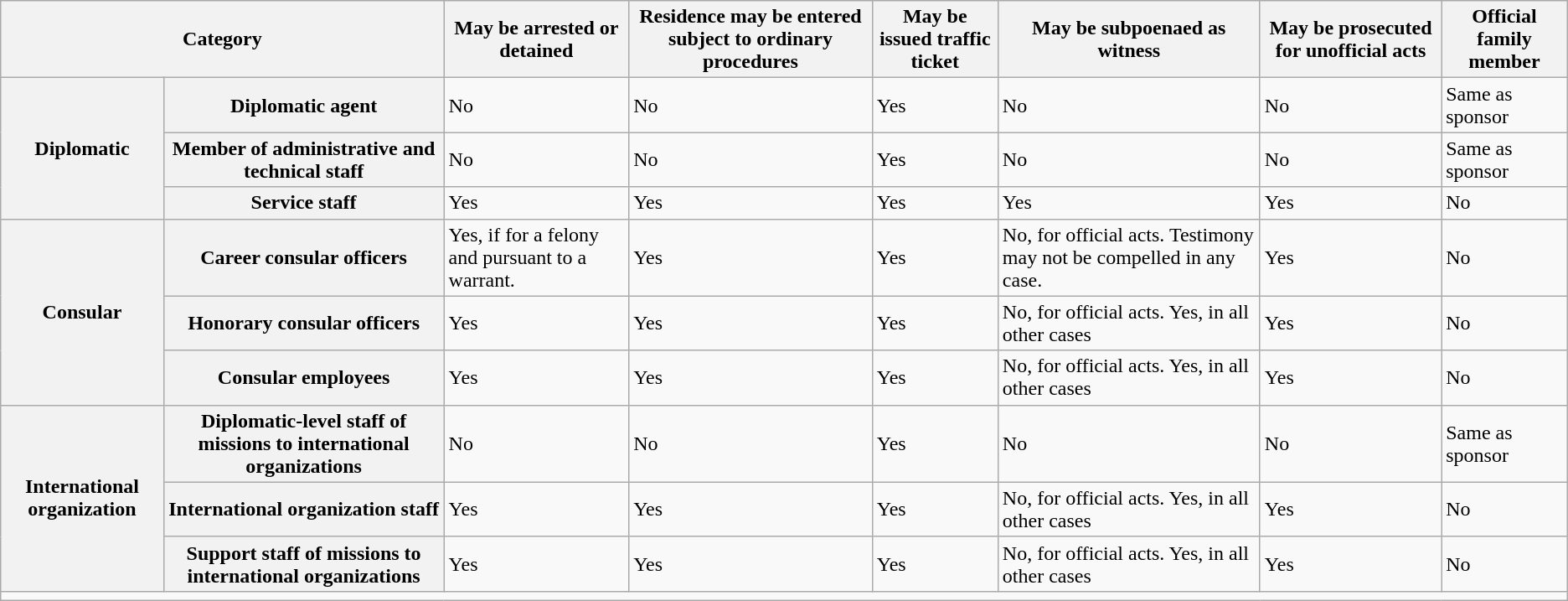<table class="wikitable">
<tr>
<th colspan=2>Category</th>
<th>May be arrested or detained</th>
<th>Residence may be entered subject to ordinary procedures</th>
<th>May be issued traffic ticket</th>
<th>May be subpoenaed as witness</th>
<th>May be prosecuted for unofficial acts</th>
<th>Official family member</th>
</tr>
<tr>
<th rowspan=3>Diplomatic</th>
<th>Diplomatic agent</th>
<td>No</td>
<td>No</td>
<td>Yes</td>
<td>No</td>
<td>No</td>
<td>Same as sponsor</td>
</tr>
<tr>
<th>Member of administrative and technical staff</th>
<td>No</td>
<td>No</td>
<td>Yes</td>
<td>No</td>
<td>No</td>
<td>Same as sponsor</td>
</tr>
<tr>
<th>Service staff</th>
<td>Yes</td>
<td>Yes</td>
<td>Yes</td>
<td>Yes</td>
<td>Yes</td>
<td>No</td>
</tr>
<tr>
<th rowspan=3>Consular</th>
<th>Career consular officers</th>
<td>Yes, if for a felony and pursuant to a warrant.</td>
<td>Yes</td>
<td>Yes</td>
<td>No, for official acts.  Testimony may not be compelled in any case.</td>
<td>Yes</td>
<td>No</td>
</tr>
<tr>
<th>Honorary consular officers</th>
<td>Yes</td>
<td>Yes</td>
<td>Yes</td>
<td>No, for official acts.  Yes, in all other cases</td>
<td>Yes</td>
<td>No</td>
</tr>
<tr>
<th>Consular employees</th>
<td>Yes</td>
<td>Yes</td>
<td>Yes</td>
<td>No, for official acts.  Yes, in all other cases</td>
<td>Yes</td>
<td>No</td>
</tr>
<tr>
<th rowspan=3>International organization</th>
<th>Diplomatic-level staff of missions to international organizations</th>
<td>No</td>
<td>No</td>
<td>Yes</td>
<td>No</td>
<td>No</td>
<td>Same as sponsor</td>
</tr>
<tr>
<th>International organization staff</th>
<td>Yes</td>
<td>Yes</td>
<td>Yes</td>
<td>No, for official acts.  Yes, in all other cases</td>
<td>Yes</td>
<td>No</td>
</tr>
<tr>
<th>Support staff of missions to international organizations</th>
<td>Yes</td>
<td>Yes</td>
<td>Yes</td>
<td>No, for official acts.  Yes, in all other cases</td>
<td>Yes</td>
<td>No</td>
</tr>
<tr>
<td colspan=8></td>
</tr>
</table>
